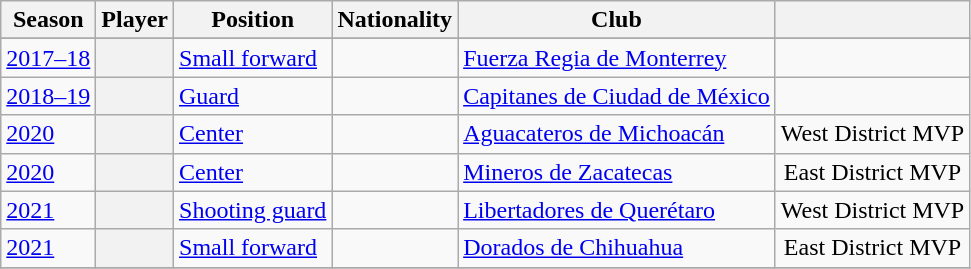<table class="wikitable plainrowheaders sortable">
<tr>
<th scope="col">Season</th>
<th scope="col">Player</th>
<th scope="col">Position</th>
<th scope="col">Nationality</th>
<th scope="col">Club</th>
<th scope="col"></th>
</tr>
<tr>
</tr>
<tr>
<td><a href='#'>2017–18</a></td>
<th scope="row"></th>
<td><a href='#'>Small forward</a></td>
<td></td>
<td><a href='#'>Fuerza Regia de Monterrey</a></td>
<td align=center></td>
</tr>
<tr>
<td><a href='#'>2018–19</a></td>
<th scope="row"></th>
<td><a href='#'>Guard</a></td>
<td></td>
<td><a href='#'>Capitanes de Ciudad de México</a></td>
<td align=center></td>
</tr>
<tr>
<td><a href='#'>2020</a></td>
<th scope="row"></th>
<td><a href='#'>Center</a></td>
<td></td>
<td><a href='#'>Aguacateros de Michoacán</a></td>
<td align=center>West District MVP</td>
</tr>
<tr>
<td><a href='#'>2020</a></td>
<th scope="row"></th>
<td><a href='#'>Center</a></td>
<td></td>
<td><a href='#'>Mineros de Zacatecas</a></td>
<td align=center>East District MVP</td>
</tr>
<tr>
<td><a href='#'>2021</a></td>
<th scope="row"></th>
<td><a href='#'>Shooting guard</a></td>
<td></td>
<td><a href='#'>Libertadores de Querétaro</a></td>
<td align=center>West District MVP</td>
</tr>
<tr>
<td><a href='#'>2021</a></td>
<th scope="row"></th>
<td><a href='#'>Small forward</a></td>
<td></td>
<td><a href='#'>Dorados de Chihuahua</a></td>
<td align=center>East District MVP</td>
</tr>
<tr>
</tr>
</table>
